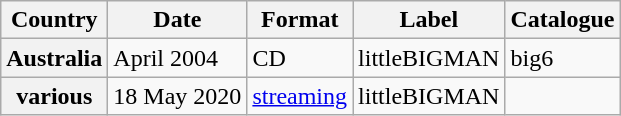<table class="wikitable plainrowheaders">
<tr>
<th scope="col">Country</th>
<th scope="col">Date</th>
<th scope="col">Format</th>
<th scope="col">Label</th>
<th scope="col">Catalogue</th>
</tr>
<tr>
<th scope="row">Australia</th>
<td>April 2004</td>
<td>CD</td>
<td>littleBIGMAN</td>
<td>big6</td>
</tr>
<tr>
<th scope="row">various</th>
<td>18 May 2020</td>
<td><a href='#'>streaming</a></td>
<td>littleBIGMAN</td>
<td></td>
</tr>
</table>
